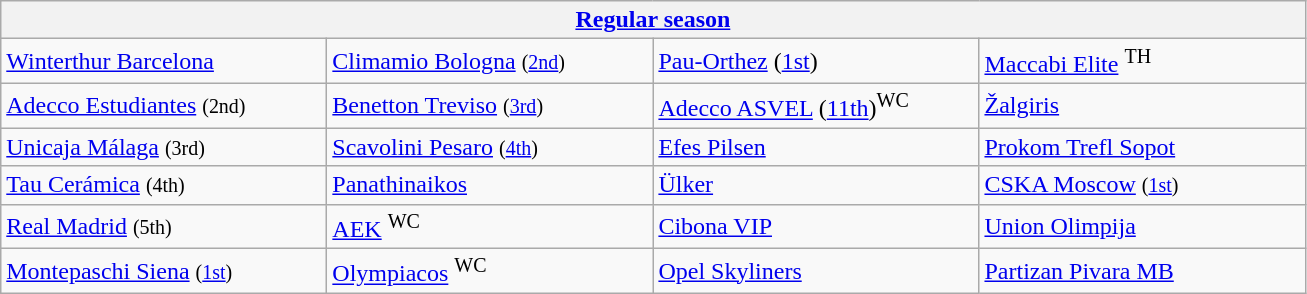<table class="wikitable">
<tr>
<th colspan=4><a href='#'>Regular season</a></th>
</tr>
<tr>
<td width=210> <a href='#'>Winterthur Barcelona</a> </td>
<td width=210> <a href='#'>Climamio Bologna</a> <small>(<a href='#'>2nd</a>)</small></td>
<td width=210> <a href='#'>Pau-Orthez</a> (<a href='#'>1st</a>)</td>
<td width=210> <a href='#'>Maccabi Elite</a> <sup>TH</sup></td>
</tr>
<tr>
<td width=210> <a href='#'>Adecco Estudiantes</a> <small>(2nd)</small></td>
<td width=210> <a href='#'>Benetton Treviso</a> <small>(<a href='#'>3rd</a>)</small></td>
<td width=210> <a href='#'>Adecco ASVEL</a> (<a href='#'>11th</a>)<sup>WC</sup></td>
<td width=210> <a href='#'>Žalgiris</a> </td>
</tr>
<tr>
<td width=210> <a href='#'>Unicaja Málaga</a> <small>(3rd)</small></td>
<td width=210> <a href='#'>Scavolini Pesaro</a> <small>(<a href='#'>4th</a>)</small></td>
<td width=210> <a href='#'>Efes Pilsen</a> </td>
<td width=210> <a href='#'>Prokom Trefl Sopot</a> </td>
</tr>
<tr>
<td width=210> <a href='#'>Tau Cerámica</a> <small>(4th)</small></td>
<td width=210> <a href='#'>Panathinaikos</a> </td>
<td width=210> <a href='#'>Ülker</a> </td>
<td width=210> <a href='#'>CSKA Moscow</a> <small>(<a href='#'>1st</a>)</small></td>
</tr>
<tr>
<td> <a href='#'>Real Madrid</a> <small>(5th)</small></td>
<td> <a href='#'>AEK</a> <sup>WC</sup></td>
<td> <a href='#'>Cibona VIP</a> </td>
<td> <a href='#'>Union Olimpija</a> </td>
</tr>
<tr>
<td> <a href='#'>Montepaschi Siena</a> <small>(<a href='#'>1st</a>)</small></td>
<td> <a href='#'>Olympiacos</a> <sup>WC</sup></td>
<td> <a href='#'>Opel Skyliners</a>  </td>
<td> <a href='#'>Partizan Pivara MB</a> </td>
</tr>
</table>
